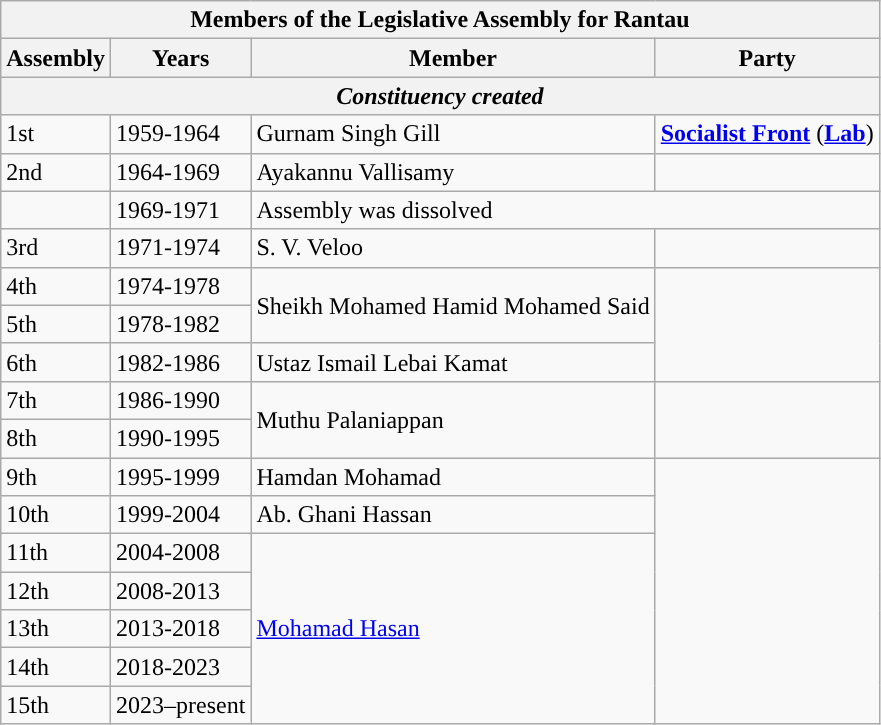<table class=wikitable>
<tr>
<th colspan=4>Members of the Legislative Assembly for Rantau</th>
</tr>
<tr>
<th>Assembly</th>
<th>Years</th>
<th>Member</th>
<th>Party</th>
</tr>
<tr>
<th colspan=4 align=center><em>Constituency created</em></th>
</tr>
<tr>
<td>1st</td>
<td>1959-1964</td>
<td>Gurnam Singh Gill</td>
<td><strong><a href='#'>Socialist Front</a></strong> (<strong><a href='#'>Lab</a></strong>)</td>
</tr>
<tr>
<td>2nd</td>
<td>1964-1969</td>
<td>Ayakannu Vallisamy</td>
<td></td>
</tr>
<tr>
<td></td>
<td>1969-1971</td>
<td colspan="2">Assembly was dissolved</td>
</tr>
<tr>
<td>3rd</td>
<td>1971-1974</td>
<td>S. V. Veloo</td>
<td></td>
</tr>
<tr>
<td>4th</td>
<td>1974-1978</td>
<td rowspan="2">Sheikh Mohamed Hamid Mohamed Said</td>
<td rowspan="3"></td>
</tr>
<tr>
<td>5th</td>
<td>1978-1982</td>
</tr>
<tr>
<td>6th</td>
<td>1982-1986</td>
<td>Ustaz Ismail Lebai Kamat</td>
</tr>
<tr>
<td>7th</td>
<td>1986-1990</td>
<td rowspan="2">Muthu Palaniappan</td>
<td rowspan="2"></td>
</tr>
<tr>
<td>8th</td>
<td>1990-1995</td>
</tr>
<tr>
<td>9th</td>
<td>1995-1999</td>
<td>Hamdan Mohamad</td>
<td rowspan="7"></td>
</tr>
<tr>
<td>10th</td>
<td>1999-2004</td>
<td>Ab. Ghani Hassan</td>
</tr>
<tr>
<td>11th</td>
<td>2004-2008</td>
<td rowspan="5"><a href='#'>Mohamad Hasan</a></td>
</tr>
<tr>
<td>12th</td>
<td>2008-2013</td>
</tr>
<tr>
<td>13th</td>
<td>2013-2018</td>
</tr>
<tr>
<td>14th</td>
<td>2018-2023</td>
</tr>
<tr>
<td>15th</td>
<td>2023–present</td>
</tr>
</table>
